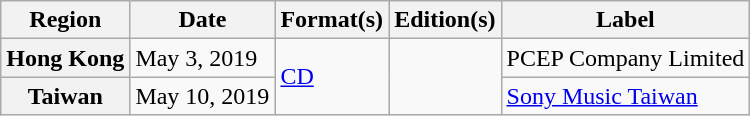<table class="wikitable plainrowheaders">
<tr>
<th scope="col">Region</th>
<th scope="col">Date</th>
<th scope="col">Format(s)</th>
<th scope="col">Edition(s)</th>
<th scope="col">Label</th>
</tr>
<tr>
<th scope="row">Hong Kong</th>
<td>May 3, 2019</td>
<td rowspan="2"><a href='#'>CD</a></td>
<td rowspan="2"></td>
<td>PCEP Company Limited</td>
</tr>
<tr>
<th scope="row">Taiwan</th>
<td>May 10, 2019</td>
<td><a href='#'>Sony Music Taiwan</a></td>
</tr>
</table>
